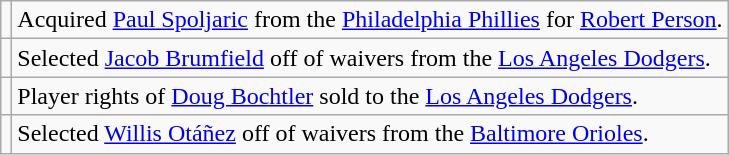<table class="wikitable">
<tr>
<td></td>
<td>Acquired <a href='#'>Paul Spoljaric</a> from the <a href='#'>Philadelphia Phillies</a> for <a href='#'>Robert Person</a>.</td>
</tr>
<tr>
<td></td>
<td>Selected <a href='#'>Jacob Brumfield</a> off of waivers from the <a href='#'>Los Angeles Dodgers</a>.</td>
</tr>
<tr>
<td></td>
<td>Player rights of <a href='#'>Doug Bochtler</a> sold to the <a href='#'>Los Angeles Dodgers</a>.</td>
</tr>
<tr>
<td></td>
<td>Selected <a href='#'>Willis Otáñez</a> off of waivers from the <a href='#'>Baltimore Orioles</a>.</td>
</tr>
</table>
